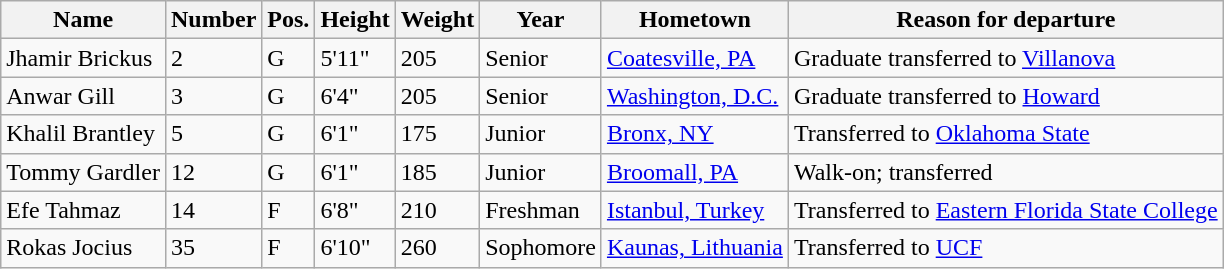<table class="wikitable sortable" border="1">
<tr>
<th>Name</th>
<th>Number</th>
<th>Pos.</th>
<th>Height</th>
<th>Weight</th>
<th>Year</th>
<th>Hometown</th>
<th class="unsortable">Reason for departure</th>
</tr>
<tr>
<td>Jhamir Brickus</td>
<td>2</td>
<td>G</td>
<td>5'11"</td>
<td>205</td>
<td>Senior</td>
<td><a href='#'>Coatesville, PA</a></td>
<td>Graduate transferred to <a href='#'>Villanova</a></td>
</tr>
<tr>
<td>Anwar Gill</td>
<td>3</td>
<td>G</td>
<td>6'4"</td>
<td>205</td>
<td>Senior</td>
<td><a href='#'>Washington, D.C.</a></td>
<td>Graduate transferred to <a href='#'>Howard</a></td>
</tr>
<tr>
<td>Khalil Brantley</td>
<td>5</td>
<td>G</td>
<td>6'1"</td>
<td>175</td>
<td>Junior</td>
<td><a href='#'>Bronx, NY</a></td>
<td>Transferred to <a href='#'>Oklahoma State</a></td>
</tr>
<tr>
<td>Tommy Gardler</td>
<td>12</td>
<td>G</td>
<td>6'1"</td>
<td>185</td>
<td>Junior</td>
<td><a href='#'>Broomall, PA</a></td>
<td>Walk-on; transferred</td>
</tr>
<tr>
<td>Efe Tahmaz</td>
<td>14</td>
<td>F</td>
<td>6'8"</td>
<td>210</td>
<td>Freshman</td>
<td><a href='#'>Istanbul, Turkey</a></td>
<td>Transferred to <a href='#'>Eastern Florida State College</a></td>
</tr>
<tr>
<td>Rokas Jocius</td>
<td>35</td>
<td>F</td>
<td>6'10"</td>
<td>260</td>
<td>Sophomore</td>
<td><a href='#'>Kaunas, Lithuania</a></td>
<td>Transferred to <a href='#'>UCF</a></td>
</tr>
</table>
